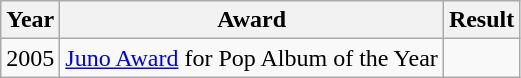<table class="wikitable">
<tr>
<th>Year</th>
<th>Award</th>
<th>Result</th>
</tr>
<tr>
<td>2005</td>
<td><a href='#'>Juno Award</a> for Pop Album of the Year</td>
<td></td>
</tr>
</table>
